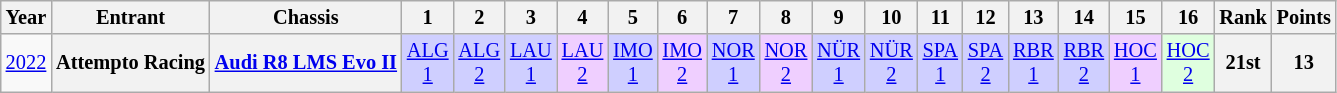<table class="wikitable" style="text-align:center; font-size:85%">
<tr>
<th>Year</th>
<th>Entrant</th>
<th>Chassis</th>
<th>1</th>
<th>2</th>
<th>3</th>
<th>4</th>
<th>5</th>
<th>6</th>
<th>7</th>
<th>8</th>
<th>9</th>
<th>10</th>
<th>11</th>
<th>12</th>
<th>13</th>
<th>14</th>
<th>15</th>
<th>16</th>
<th>Rank</th>
<th>Points</th>
</tr>
<tr>
<td><a href='#'>2022</a></td>
<th>Attempto Racing</th>
<th><a href='#'>Audi R8 LMS Evo II</a></th>
<td style="background:#CFCFFF;"><a href='#'>ALG<br>1</a><br></td>
<td style="background:#CFCFFF;"><a href='#'>ALG<br>2</a><br></td>
<td style="background:#CFCFFF;"><a href='#'>LAU<br>1</a><br></td>
<td style="background:#EFCFFF;"><a href='#'>LAU<br>2</a><br></td>
<td style="background:#CFCFFF;"><a href='#'>IMO<br>1</a><br></td>
<td style="background:#EFCFFF;"><a href='#'>IMO<br>2</a><br></td>
<td style="background:#CFCFFF;"><a href='#'>NOR<br>1</a><br></td>
<td style="background:#EFCFFF;"><a href='#'>NOR<br>2</a><br></td>
<td style="background:#CFCFFF;"><a href='#'>NÜR<br>1</a><br></td>
<td style="background:#CFCFFF;"><a href='#'>NÜR<br>2</a><br></td>
<td style="background:#CFCFFF;"><a href='#'>SPA<br>1</a><br></td>
<td style="background:#CFCFFF;"><a href='#'>SPA<br>2</a><br></td>
<td style="background:#CFCFFF;"><a href='#'>RBR<br>1</a><br></td>
<td style="background:#CFCFFF;"><a href='#'>RBR<br>2</a><br></td>
<td style="background:#EFCFFF;"><a href='#'>HOC<br>1</a><br></td>
<td style="background:#DFFFDF;"><a href='#'>HOC<br>2</a><br></td>
<th>21st</th>
<th>13</th>
</tr>
</table>
